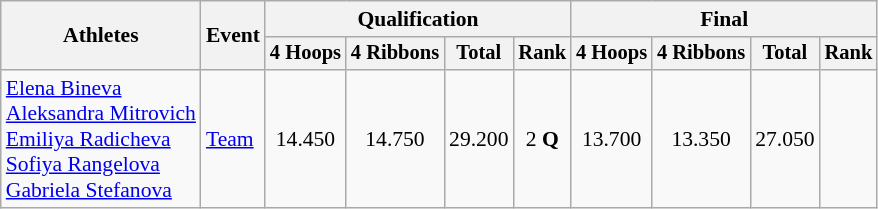<table class="wikitable" style="font-size:90%">
<tr>
<th rowspan="2">Athletes</th>
<th rowspan="2">Event</th>
<th colspan="4">Qualification</th>
<th colspan="4">Final</th>
</tr>
<tr style="font-size:95%">
<th>4 Hoops</th>
<th>4 Ribbons</th>
<th>Total</th>
<th>Rank</th>
<th>4 Hoops</th>
<th>4 Ribbons</th>
<th>Total</th>
<th>Rank</th>
</tr>
<tr align=center>
<td align=left><a href='#'>Elena Bineva</a><br><a href='#'>Aleksandra Mitrovich</a><br><a href='#'>Emiliya Radicheva</a><br><a href='#'>Sofiya Rangelova</a><br><a href='#'>Gabriela Stefanova</a></td>
<td align=left><a href='#'>Team</a></td>
<td>14.450</td>
<td>14.750</td>
<td>29.200</td>
<td>2 <strong>Q</strong></td>
<td>13.700</td>
<td>13.350</td>
<td>27.050</td>
<td></td>
</tr>
</table>
